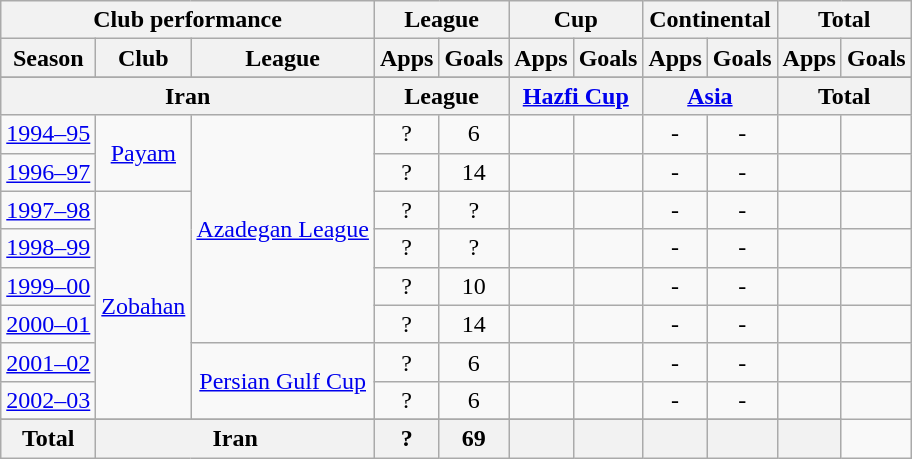<table class="wikitable" style="text-align:center">
<tr>
<th colspan=3>Club performance</th>
<th colspan=2>League</th>
<th colspan=2>Cup</th>
<th colspan=2>Continental</th>
<th colspan=2>Total</th>
</tr>
<tr>
<th>Season</th>
<th>Club</th>
<th>League</th>
<th>Apps</th>
<th>Goals</th>
<th>Apps</th>
<th>Goals</th>
<th>Apps</th>
<th>Goals</th>
<th>Apps</th>
<th>Goals</th>
</tr>
<tr>
</tr>
<tr>
<th colspan=3>Iran</th>
<th colspan=2>League</th>
<th colspan=2><a href='#'>Hazfi Cup</a></th>
<th colspan=2><a href='#'>Asia</a></th>
<th colspan=2>Total</th>
</tr>
<tr>
<td><a href='#'>1994–95</a></td>
<td rowspan="2"><a href='#'>Payam</a></td>
<td rowspan="6"><a href='#'>Azadegan League</a></td>
<td>?</td>
<td>6</td>
<td></td>
<td></td>
<td>-</td>
<td>-</td>
<td></td>
<td></td>
</tr>
<tr>
<td><a href='#'>1996–97</a></td>
<td>?</td>
<td>14</td>
<td></td>
<td></td>
<td>-</td>
<td>-</td>
<td></td>
<td></td>
</tr>
<tr>
<td><a href='#'>1997–98</a></td>
<td rowspan="6"><a href='#'>Zobahan</a></td>
<td>?</td>
<td>?</td>
<td></td>
<td></td>
<td>-</td>
<td>-</td>
<td></td>
<td></td>
</tr>
<tr>
<td><a href='#'>1998–99</a></td>
<td>?</td>
<td>?</td>
<td></td>
<td></td>
<td>-</td>
<td>-</td>
<td></td>
<td></td>
</tr>
<tr>
<td><a href='#'>1999–00</a></td>
<td>?</td>
<td>10</td>
<td></td>
<td></td>
<td>-</td>
<td>-</td>
<td></td>
<td></td>
</tr>
<tr>
<td><a href='#'>2000–01</a></td>
<td>?</td>
<td>14</td>
<td></td>
<td></td>
<td>-</td>
<td>-</td>
<td></td>
<td></td>
</tr>
<tr>
<td><a href='#'>2001–02</a></td>
<td rowspan="2"><a href='#'>Persian Gulf Cup</a></td>
<td>?</td>
<td>6</td>
<td></td>
<td></td>
<td>-</td>
<td>-</td>
<td></td>
<td></td>
</tr>
<tr>
<td><a href='#'>2002–03</a></td>
<td>?</td>
<td>6</td>
<td></td>
<td></td>
<td>-</td>
<td>-</td>
<td></td>
<td></td>
</tr>
<tr>
</tr>
<tr>
<th rowspan=2>Total</th>
<th colspan=2>Iran</th>
<th><strong>?</strong></th>
<th><strong>69</strong></th>
<th></th>
<th></th>
<th></th>
<th></th>
<th></th>
</tr>
</table>
